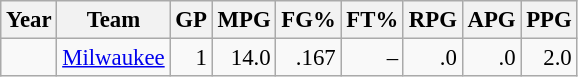<table class="wikitable sortable" style="font-size:95%; text-align:right;">
<tr>
<th>Year</th>
<th>Team</th>
<th>GP</th>
<th>MPG</th>
<th>FG%</th>
<th>FT%</th>
<th>RPG</th>
<th>APG</th>
<th>PPG</th>
</tr>
<tr>
<td style="text-align:left;"></td>
<td style="text-align:left;"><a href='#'>Milwaukee</a></td>
<td>1</td>
<td>14.0</td>
<td>.167</td>
<td>–</td>
<td>.0</td>
<td>.0</td>
<td>2.0</td>
</tr>
</table>
